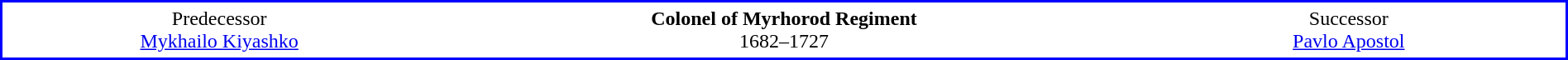<table style="clear:both; background-color: white; border-style: solid; border-color:blue; border-width:2px; vertical-align:top; text-align:center; border-collapse: collapse;width:100%;margin-top:3px;" cellpadding="4" cellspacing"0">
<tr>
<td width="25%">Predecessor<br><a href='#'>Mykhailo Kiyashko</a></td>
<td width="10%"></td>
<td width="20%"><strong>Colonel of Myrhorod Regiment</strong><br>1682–1727</td>
<td width="10%"></td>
<td width="25%">Successor<br><a href='#'>Pavlo Apostol</a></td>
</tr>
</table>
